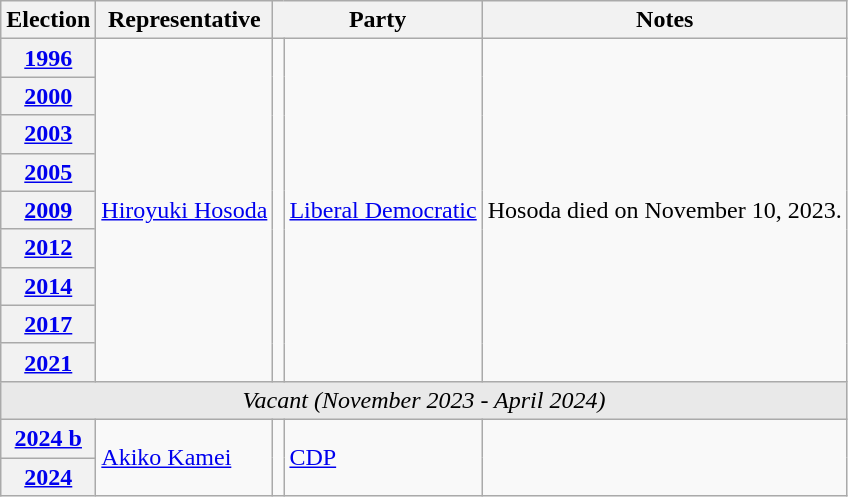<table class=wikitable>
<tr valign=bottom>
<th>Election</th>
<th>Representative</th>
<th colspan="2">Party</th>
<th>Notes</th>
</tr>
<tr>
<th><a href='#'>1996</a></th>
<td rowspan="9"><a href='#'>Hiroyuki Hosoda</a></td>
<td rowspan="9" bgcolor=></td>
<td rowspan="9"><a href='#'>Liberal Democratic</a></td>
<td rowspan="9">Hosoda died on November 10, 2023.</td>
</tr>
<tr>
<th><a href='#'>2000</a></th>
</tr>
<tr>
<th><a href='#'>2003</a></th>
</tr>
<tr>
<th><a href='#'>2005</a></th>
</tr>
<tr>
<th><a href='#'>2009</a></th>
</tr>
<tr>
<th><a href='#'>2012</a></th>
</tr>
<tr>
<th><a href='#'>2014</a></th>
</tr>
<tr>
<th><a href='#'>2017</a></th>
</tr>
<tr>
<th><a href='#'>2021</a></th>
</tr>
<tr>
<td colspan="5" style="background-color:#E9E9E9" align=center><em>Vacant (November 2023 - April 2024)</em></td>
</tr>
<tr>
<th><a href='#'>2024 b</a></th>
<td rowspan="2"><a href='#'>Akiko Kamei</a></td>
<td rowspan="2" bgcolor=></td>
<td rowspan="2"><a href='#'>CDP</a></td>
<td rowspan="2"></td>
</tr>
<tr>
<th><a href='#'>2024</a></th>
</tr>
</table>
